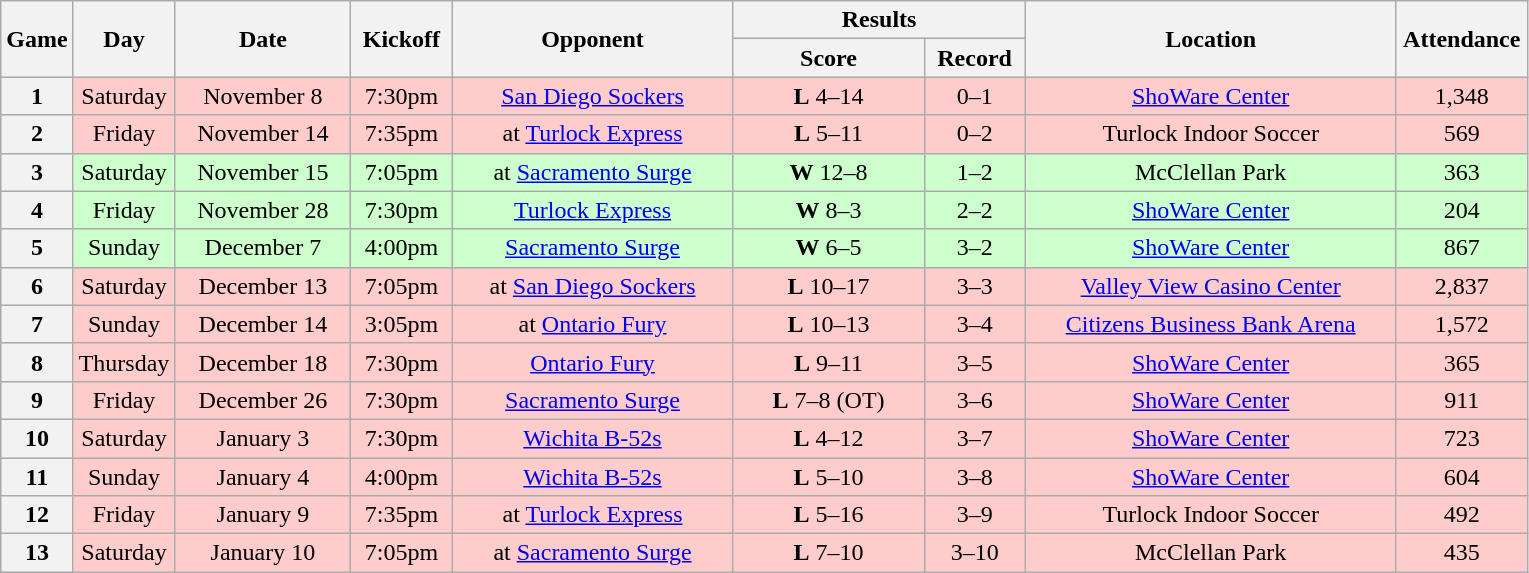<table class="wikitable">
<tr>
<th rowspan="2" width="40">Game</th>
<th rowspan="2" width="60">Day</th>
<th rowspan="2" width="110">Date</th>
<th rowspan="2" width="60">Kickoff</th>
<th rowspan="2" width="180">Opponent</th>
<th colspan="2" width="180">Results</th>
<th rowspan="2" width="240">Location</th>
<th rowspan="2" width="80">Attendance</th>
</tr>
<tr>
<th width="120">Score</th>
<th width="60">Record</th>
</tr>
<tr align="center" bgcolor="#FFCCCC">
<th>1</th>
<td>Saturday</td>
<td>November 8</td>
<td>7:30pm</td>
<td><a href='#'>San Diego Sockers</a></td>
<td><strong>L</strong> 4–14</td>
<td>0–1</td>
<td><a href='#'>ShoWare Center</a></td>
<td>1,348</td>
</tr>
<tr align="center" bgcolor="#FFCCCC">
<th>2</th>
<td>Friday</td>
<td>November 14</td>
<td>7:35pm</td>
<td>at <a href='#'>Turlock Express</a></td>
<td><strong>L</strong> 5–11</td>
<td>0–2</td>
<td>Turlock Indoor Soccer</td>
<td>569</td>
</tr>
<tr align="center" bgcolor="#CCFFCC">
<th>3</th>
<td>Saturday</td>
<td>November 15</td>
<td>7:05pm</td>
<td>at <a href='#'>Sacramento Surge</a></td>
<td><strong>W</strong> 12–8</td>
<td>1–2</td>
<td>McClellan Park</td>
<td>363</td>
</tr>
<tr align="center" bgcolor="#CCFFCC">
<th>4</th>
<td>Friday</td>
<td>November 28</td>
<td>7:30pm</td>
<td><a href='#'>Turlock Express</a></td>
<td><strong>W</strong> 8–3</td>
<td>2–2</td>
<td><a href='#'>ShoWare Center</a></td>
<td>204</td>
</tr>
<tr align="center" bgcolor="#CCFFCC">
<th>5</th>
<td>Sunday</td>
<td>December 7</td>
<td>4:00pm</td>
<td><a href='#'>Sacramento Surge</a></td>
<td><strong>W</strong> 6–5</td>
<td>3–2</td>
<td><a href='#'>ShoWare Center</a></td>
<td>867</td>
</tr>
<tr align="center" bgcolor="#FFCCCC">
<th>6</th>
<td>Saturday</td>
<td>December 13</td>
<td>7:05pm</td>
<td>at <a href='#'>San Diego Sockers</a></td>
<td><strong>L</strong> 10–17</td>
<td>3–3</td>
<td><a href='#'>Valley View Casino Center</a></td>
<td>2,837</td>
</tr>
<tr align="center" bgcolor="#FFCCCC">
<th>7</th>
<td>Sunday</td>
<td>December 14</td>
<td>3:05pm</td>
<td>at <a href='#'>Ontario Fury</a></td>
<td><strong>L</strong> 10–13</td>
<td>3–4</td>
<td><a href='#'>Citizens Business Bank Arena</a></td>
<td>1,572</td>
</tr>
<tr align="center" bgcolor="#FFCCCC">
<th>8</th>
<td>Thursday</td>
<td>December 18</td>
<td>7:30pm</td>
<td><a href='#'>Ontario Fury</a></td>
<td><strong>L</strong> 9–11</td>
<td>3–5</td>
<td><a href='#'>ShoWare Center</a></td>
<td>365</td>
</tr>
<tr align="center" bgcolor="#FFCCCC">
<th>9</th>
<td>Friday</td>
<td>December 26</td>
<td>7:30pm</td>
<td><a href='#'>Sacramento Surge</a></td>
<td><strong>L</strong> 7–8 (OT)</td>
<td>3–6</td>
<td><a href='#'>ShoWare Center</a></td>
<td>911</td>
</tr>
<tr align="center" bgcolor="#FFCCCC">
<th>10</th>
<td>Saturday</td>
<td>January 3</td>
<td>7:30pm</td>
<td><a href='#'>Wichita B-52s</a></td>
<td><strong>L</strong> 4–12</td>
<td>3–7</td>
<td><a href='#'>ShoWare Center</a></td>
<td>723</td>
</tr>
<tr align="center" bgcolor="#FFCCCC">
<th>11</th>
<td>Sunday</td>
<td>January 4</td>
<td>4:00pm</td>
<td><a href='#'>Wichita B-52s</a></td>
<td><strong>L</strong> 5–10</td>
<td>3–8</td>
<td><a href='#'>ShoWare Center</a></td>
<td>604</td>
</tr>
<tr align="center" bgcolor="#FFCCCC">
<th>12</th>
<td>Friday</td>
<td>January 9</td>
<td>7:35pm</td>
<td>at <a href='#'>Turlock Express</a></td>
<td><strong>L</strong> 5–16</td>
<td>3–9</td>
<td>Turlock Indoor Soccer</td>
<td>492</td>
</tr>
<tr align="center" bgcolor="#FFCCCC">
<th>13</th>
<td>Saturday</td>
<td>January 10</td>
<td>7:05pm</td>
<td>at <a href='#'>Sacramento Surge</a></td>
<td><strong>L</strong> 7–10</td>
<td>3–10</td>
<td>McClellan Park</td>
<td>435</td>
</tr>
</table>
